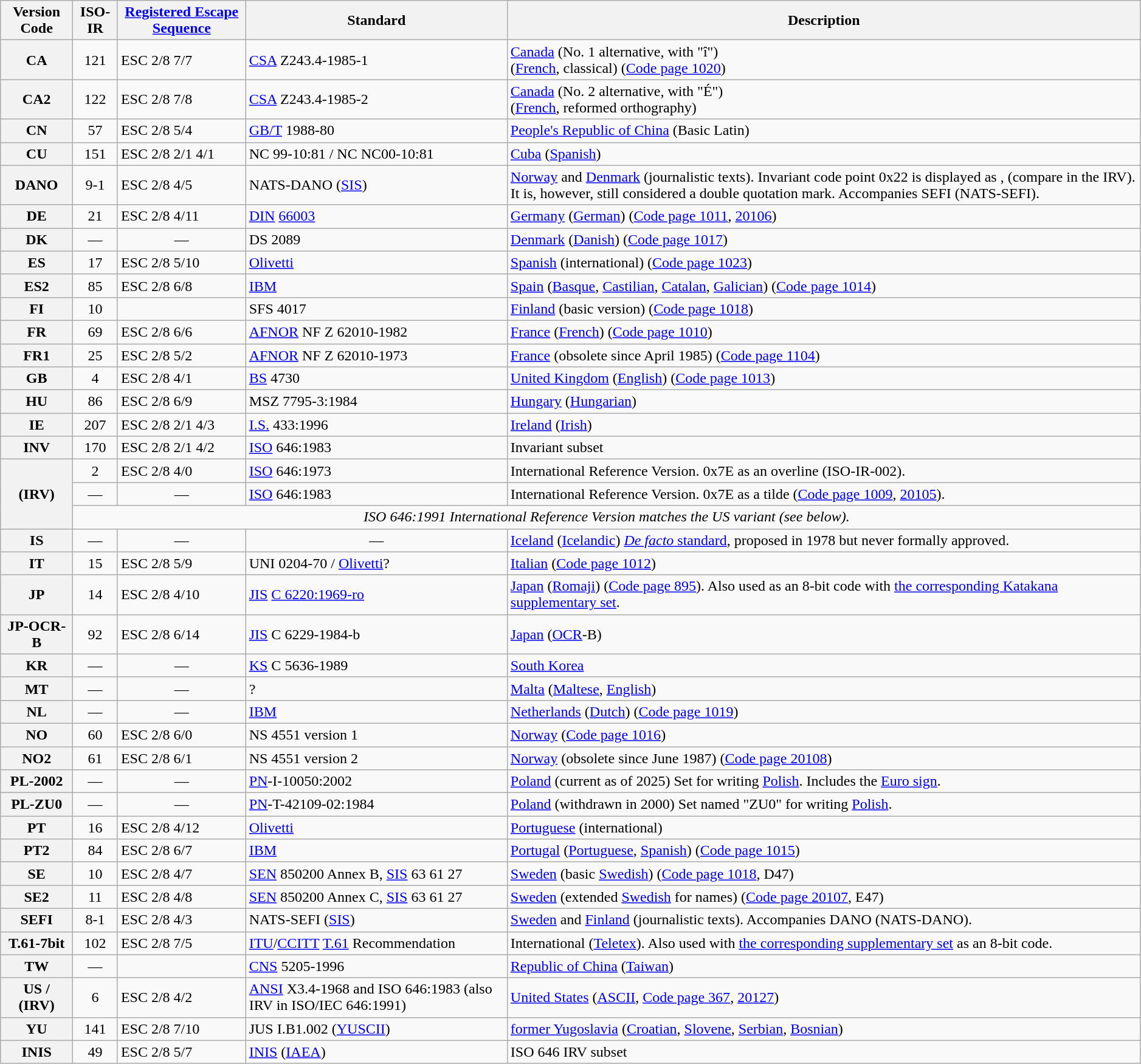<table class="wikitable sortable" style="width:99%;">
<tr>
<th>Version Code</th>
<th>ISO-IR</th>
<th><a href='#'>Registered Escape Sequence</a></th>
<th>Standard</th>
<th>Description</th>
</tr>
<tr>
<th>CA</th>
<td style="text-align:center;">121</td>
<td>ESC 2/8 7/7</td>
<td><a href='#'>CSA</a> Z243.4-1985-1</td>
<td><a href='#'>Canada</a> (No. 1 alternative, with "î")<br>(<a href='#'>French</a>, classical) (<a href='#'>Code page 1020</a>)</td>
</tr>
<tr>
<th>CA2</th>
<td style="text-align:center;">122</td>
<td>ESC 2/8 7/8</td>
<td><a href='#'>CSA</a> Z243.4-1985-2</td>
<td><a href='#'>Canada</a> (No. 2 alternative, with "É")<br>(<a href='#'>French</a>, reformed orthography)</td>
</tr>
<tr>
<th>CN</th>
<td style="text-align:center;" data-sort-value="057">57</td>
<td>ESC 2/8 5/4</td>
<td><a href='#'>GB/T</a> 1988-80</td>
<td><a href='#'>People's Republic of China</a> (Basic Latin)</td>
</tr>
<tr>
<th>CU</th>
<td style="text-align:center;">151</td>
<td>ESC 2/8 2/1 4/1</td>
<td>NC 99-10:81 / NC NC00-10:81</td>
<td><a href='#'>Cuba</a> (<a href='#'>Spanish</a>)</td>
</tr>
<tr>
<th>DANO</th>
<td style="text-align:center;" data-sort-value="009.1">9-1</td>
<td>ESC 2/8 4/5</td>
<td>NATS-DANO (<a href='#'>SIS</a>)</td>
<td><a href='#'>Norway</a> and <a href='#'>Denmark</a> (journalistic texts). Invariant code point 0x22 is displayed as , (compare  in the IRV). It is, however, still considered a double quotation mark. Accompanies SEFI (NATS-SEFI).</td>
</tr>
<tr>
<th>DE</th>
<td style="text-align:center;" data-sort-value="021">21</td>
<td>ESC 2/8 4/11</td>
<td><a href='#'>DIN</a> <a href='#'>66003</a></td>
<td><a href='#'>Germany</a> (<a href='#'>German</a>) (<a href='#'>Code page 1011</a>, <a href='#'>20106</a>)</td>
</tr>
<tr>
<th>DK</th>
<td style="text-align:center;">—</td>
<td style="text-align:center;">—</td>
<td>DS 2089</td>
<td><a href='#'>Denmark</a> (<a href='#'>Danish</a>) (<a href='#'>Code page 1017</a>)</td>
</tr>
<tr>
<th>ES</th>
<td style="text-align:center;" data-sort-value="017">17</td>
<td>ESC 2/8 5/10</td>
<td><a href='#'>Olivetti</a></td>
<td><a href='#'>Spanish</a> (international) (<a href='#'>Code page 1023</a>)</td>
</tr>
<tr>
<th>ES2</th>
<td style="text-align:center;" data-sort-value="085">85</td>
<td>ESC 2/8 6/8</td>
<td><a href='#'>IBM</a></td>
<td><a href='#'>Spain</a> (<a href='#'>Basque</a>, <a href='#'>Castilian</a>, <a href='#'>Catalan</a>, <a href='#'>Galician</a>) (<a href='#'>Code page 1014</a>)</td>
</tr>
<tr>
<th>FI</th>
<td style="text-align:center;" data-sort-value="010">10</td>
<td></td>
<td>SFS 4017</td>
<td><a href='#'>Finland</a> (basic version) (<a href='#'>Code page 1018</a>)</td>
</tr>
<tr>
<th>FR</th>
<td style="text-align:center;" data-sort-value="069">69</td>
<td>ESC 2/8 6/6</td>
<td><a href='#'>AFNOR</a> NF Z 62010-1982</td>
<td><a href='#'>France</a> (<a href='#'>French</a>) (<a href='#'>Code page 1010</a>)</td>
</tr>
<tr>
<th>FR1</th>
<td style="text-align:center;" data-sort-value="025">25</td>
<td>ESC 2/8 5/2</td>
<td><a href='#'>AFNOR</a> NF Z 62010-1973</td>
<td><a href='#'>France</a> (obsolete since April 1985) (<a href='#'>Code page 1104</a>)</td>
</tr>
<tr>
<th>GB</th>
<td style="text-align:center;" data-sort-value="004">4</td>
<td>ESC 2/8 4/1</td>
<td><a href='#'>BS</a> 4730</td>
<td><a href='#'>United Kingdom</a> (<a href='#'>English</a>) (<a href='#'>Code page 1013</a>)</td>
</tr>
<tr>
<th>HU</th>
<td style="text-align:center;" data-sort-value="86">86</td>
<td>ESC 2/8 6/9</td>
<td>MSZ 7795-3:1984</td>
<td><a href='#'>Hungary</a> (<a href='#'>Hungarian</a>)</td>
</tr>
<tr>
<th>IE</th>
<td style="text-align:center;">207</td>
<td>ESC 2/8 2/1 4/3</td>
<td><a href='#'>I.S.</a> 433:1996</td>
<td><a href='#'>Ireland</a> (<a href='#'>Irish</a>)</td>
</tr>
<tr>
<th>INV</th>
<td style="text-align:center;">170</td>
<td>ESC 2/8 2/1 4/2</td>
<td><a href='#'>ISO</a> 646:1983</td>
<td>Invariant subset</td>
</tr>
<tr>
<th rowspan=3>(IRV)</th>
<td style="text-align:center;" data-sort-value="002">2</td>
<td>ESC 2/8 4/0</td>
<td><a href='#'>ISO</a> 646:1973</td>
<td>International Reference Version. 0x7E as an overline (ISO-IR-002).</td>
</tr>
<tr>
<td style="text-align:center;">—</td>
<td style="text-align:center;">—</td>
<td><a href='#'>ISO</a> 646:1983</td>
<td>International Reference Version. 0x7E as a tilde (<a href='#'>Code page 1009</a>, <a href='#'>20105</a>).</td>
</tr>
<tr>
<td colspan=5 style="text-align:center;"><em>ISO 646:1991 International Reference Version matches the US variant (see below).</em></td>
</tr>
<tr>
<th>IS</th>
<td style="text-align:center;">—</td>
<td style="text-align:center;">—</td>
<td style="text-align:center;">—</td>
<td><a href='#'>Iceland</a> (<a href='#'>Icelandic</a>) <a href='#'><em>De facto</em> standard</a>, proposed in 1978 but never formally approved.</td>
</tr>
<tr>
<th>IT</th>
<td style="text-align:center;" data-sort-value="015">15</td>
<td>ESC 2/8 5/9</td>
<td>UNI 0204-70 / <a href='#'>Olivetti</a>?</td>
<td><a href='#'>Italian</a> (<a href='#'>Code page 1012</a>)</td>
</tr>
<tr>
<th>JP</th>
<td style="text-align:center;" data-sort-value="014">14</td>
<td>ESC 2/8 4/10</td>
<td><a href='#'>JIS</a> <a href='#'>C 6220:1969-ro</a></td>
<td><a href='#'>Japan</a> (<a href='#'>Romaji</a>) (<a href='#'>Code page 895</a>). Also used as an 8-bit code with <a href='#'>the corresponding Katakana supplementary set</a>.</td>
</tr>
<tr>
<th>JP-OCR-B</th>
<td style="text-align:center;" data-sort-value="092">92</td>
<td>ESC 2/8 6/14</td>
<td><a href='#'>JIS</a> C 6229-1984-b</td>
<td><a href='#'>Japan</a> (<a href='#'>OCR</a>-B)</td>
</tr>
<tr>
<th>KR</th>
<td style="text-align:center;">—</td>
<td style="text-align:center;">—</td>
<td><a href='#'>KS</a> C 5636-1989</td>
<td><a href='#'>South Korea</a></td>
</tr>
<tr>
<th>MT</th>
<td style="text-align:center;">—</td>
<td style="text-align:center;">—</td>
<td>?</td>
<td><a href='#'>Malta</a> (<a href='#'>Maltese</a>, <a href='#'>English</a>)</td>
</tr>
<tr>
<th>NL</th>
<td style="text-align:center;">—</td>
<td style="text-align:center;">—</td>
<td><a href='#'>IBM</a></td>
<td><a href='#'>Netherlands</a> (<a href='#'>Dutch</a>) (<a href='#'>Code page 1019</a>)</td>
</tr>
<tr>
<th>NO</th>
<td style="text-align:center;" data-sort-value="060">60</td>
<td>ESC 2/8 6/0</td>
<td>NS 4551 version 1</td>
<td><a href='#'>Norway</a> (<a href='#'>Code page 1016</a>)</td>
</tr>
<tr>
<th>NO2</th>
<td style="text-align:center;" data-sort-value="061">61</td>
<td>ESC 2/8 6/1</td>
<td>NS 4551 version 2</td>
<td><a href='#'>Norway</a> (obsolete since June 1987) (<a href='#'>Code page 20108</a>)</td>
</tr>
<tr>
<th>PL-2002</th>
<td style="text-align:center;">—</td>
<td style="text-align:center;">—</td>
<td><a href='#'>PN</a>-I-10050:2002</td>
<td><a href='#'>Poland</a> (current as of 2025) Set for writing <a href='#'>Polish</a>. Includes the <a href='#'>Euro sign</a>.</td>
</tr>
<tr>
<th>PL-ZU0</th>
<td style="text-align:center;">—</td>
<td style="text-align:center;">—</td>
<td><a href='#'>PN</a>-T-42109-02:1984</td>
<td><a href='#'>Poland</a> (withdrawn in 2000) Set named "ZU0" for writing <a href='#'>Polish</a>.</td>
</tr>
<tr>
<th>PT</th>
<td style="text-align:center;" data-sort-value="016">16</td>
<td>ESC 2/8 4/12</td>
<td><a href='#'>Olivetti</a></td>
<td><a href='#'>Portuguese</a> (international) </td>
</tr>
<tr>
<th>PT2</th>
<td style="text-align:center;" data-sort-value="084">84</td>
<td>ESC 2/8 6/7</td>
<td><a href='#'>IBM</a></td>
<td><a href='#'>Portugal</a> (<a href='#'>Portuguese</a>, <a href='#'>Spanish</a>) (<a href='#'>Code page 1015</a>)</td>
</tr>
<tr>
<th>SE</th>
<td style="text-align:center;" data-sort-value="010">10</td>
<td>ESC 2/8 4/7</td>
<td><a href='#'>SEN</a> 850200 Annex B, <a href='#'>SIS</a> 63 61 27</td>
<td><a href='#'>Sweden</a> (basic <a href='#'>Swedish</a>) (<a href='#'>Code page 1018</a>, D47)</td>
</tr>
<tr>
<th>SE2</th>
<td style="text-align:center;" data-sort-value="011">11</td>
<td>ESC 2/8 4/8</td>
<td><a href='#'>SEN</a> 850200 Annex C, <a href='#'>SIS</a> 63 61 27</td>
<td><a href='#'>Sweden</a> (extended <a href='#'>Swedish</a> for names) (<a href='#'>Code page 20107</a>, E47)</td>
</tr>
<tr>
<th>SEFI</th>
<td style="text-align:center;" data-sort-value="008.1">8-1</td>
<td>ESC 2/8 4/3</td>
<td>NATS-SEFI (<a href='#'>SIS</a>)</td>
<td><a href='#'>Sweden</a> and <a href='#'>Finland</a> (journalistic texts). Accompanies DANO (NATS-DANO).</td>
</tr>
<tr>
<th>T.61-7bit</th>
<td style="text-align:center;">102</td>
<td>ESC 2/8 7/5</td>
<td><a href='#'>ITU</a>/<a href='#'>CCITT</a> <a href='#'>T.61</a> Recommendation</td>
<td>International (<a href='#'>Teletex</a>). Also used with <a href='#'>the corresponding supplementary set</a> as an 8-bit code.</td>
</tr>
<tr>
<th>TW</th>
<td style="text-align:center;">—</td>
<td></td>
<td><a href='#'>CNS</a> 5205-1996</td>
<td><a href='#'>Republic of China</a> (<a href='#'>Taiwan</a>)</td>
</tr>
<tr>
<th>US / (IRV)</th>
<td style="text-align:center;" data-sort-value="006">6</td>
<td>ESC 2/8 4/2</td>
<td><a href='#'>ANSI</a> X3.4-1968 and ISO 646:1983 (also IRV in ISO/IEC 646:1991)</td>
<td><a href='#'>United States</a> (<a href='#'>ASCII</a>, <a href='#'>Code page 367</a>, <a href='#'>20127</a>)</td>
</tr>
<tr>
<th>YU</th>
<td style="text-align:center;">141</td>
<td>ESC 2/8 7/10</td>
<td>JUS I.B1.002 (<a href='#'>YUSCII</a>)</td>
<td><a href='#'>former Yugoslavia</a> (<a href='#'>Croatian</a>, <a href='#'>Slovene</a>, <a href='#'>Serbian</a>, <a href='#'>Bosnian</a>)</td>
</tr>
<tr>
<th>INIS</th>
<td style="text-align:center;" data-sort-value="049">49</td>
<td>ESC 2/8 5/7</td>
<td><a href='#'>INIS</a> (<a href='#'>IAEA</a>)</td>
<td>ISO 646 IRV subset</td>
</tr>
</table>
